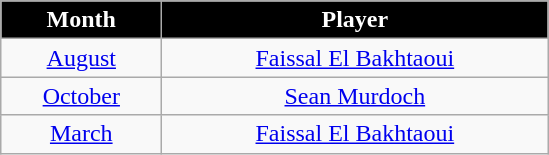<table class="wikitable" style="text-align:center">
<tr>
<th style="background:#000000; color:#FFFFFF;">Month</th>
<th style="background:#000000; color:#FFFFFF;">Player</th>
</tr>
<tr>
<td style="width:100px;"><a href='#'>August</a></td>
<td style="width:250px;"> <a href='#'>Faissal El Bakhtaoui</a></td>
</tr>
<tr>
<td style="width:100px;"><a href='#'>October</a></td>
<td style="width:250px;"> <a href='#'>Sean Murdoch</a></td>
</tr>
<tr>
<td style="width:100px;"><a href='#'>March</a></td>
<td style="width:250px;"> <a href='#'>Faissal El Bakhtaoui</a></td>
</tr>
</table>
